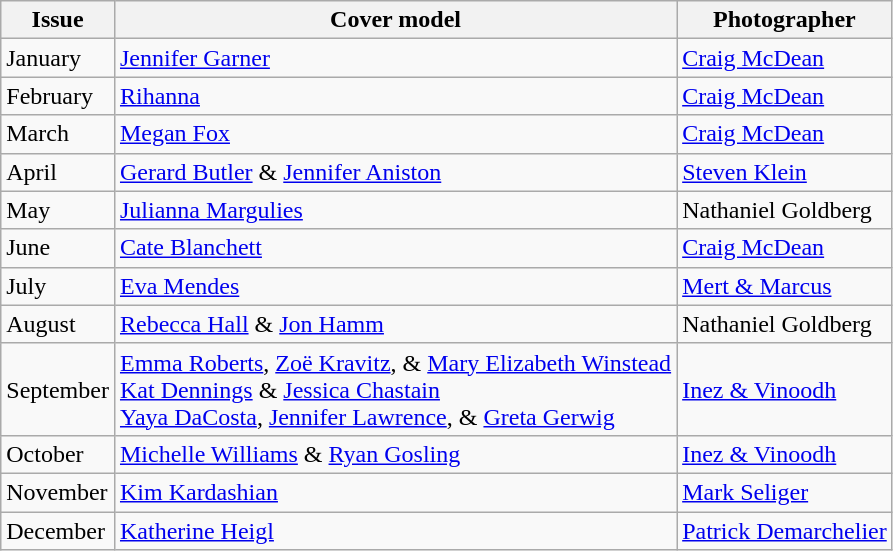<table class="sortable wikitable">
<tr>
<th>Issue</th>
<th>Cover model</th>
<th>Photographer</th>
</tr>
<tr>
<td>January</td>
<td><a href='#'>Jennifer Garner</a></td>
<td><a href='#'>Craig McDean</a></td>
</tr>
<tr>
<td>February</td>
<td><a href='#'>Rihanna</a></td>
<td><a href='#'>Craig McDean</a></td>
</tr>
<tr>
<td>March</td>
<td><a href='#'>Megan Fox</a></td>
<td><a href='#'>Craig McDean</a></td>
</tr>
<tr>
<td>April</td>
<td><a href='#'>Gerard Butler</a> & <a href='#'>Jennifer Aniston</a></td>
<td><a href='#'>Steven Klein</a></td>
</tr>
<tr>
<td>May</td>
<td><a href='#'>Julianna Margulies</a></td>
<td>Nathaniel Goldberg</td>
</tr>
<tr>
<td>June</td>
<td><a href='#'>Cate Blanchett</a></td>
<td><a href='#'>Craig McDean</a></td>
</tr>
<tr>
<td>July</td>
<td><a href='#'>Eva Mendes</a></td>
<td><a href='#'>Mert & Marcus</a></td>
</tr>
<tr>
<td>August</td>
<td><a href='#'>Rebecca Hall</a> & <a href='#'>Jon Hamm</a></td>
<td>Nathaniel Goldberg</td>
</tr>
<tr>
<td>September</td>
<td><a href='#'>Emma Roberts</a>, <a href='#'>Zoë Kravitz</a>, & <a href='#'>Mary Elizabeth Winstead</a><br><a href='#'>Kat Dennings</a> & <a href='#'>Jessica Chastain</a><br><a href='#'>Yaya DaCosta</a>, <a href='#'>Jennifer Lawrence</a>, & <a href='#'>Greta Gerwig</a></td>
<td><a href='#'>Inez & Vinoodh</a></td>
</tr>
<tr>
<td>October</td>
<td><a href='#'>Michelle Williams</a> & <a href='#'>Ryan Gosling</a></td>
<td><a href='#'>Inez & Vinoodh</a></td>
</tr>
<tr>
<td>November</td>
<td><a href='#'>Kim Kardashian</a></td>
<td><a href='#'>Mark Seliger</a></td>
</tr>
<tr>
<td>December</td>
<td><a href='#'>Katherine Heigl</a></td>
<td><a href='#'>Patrick Demarchelier</a></td>
</tr>
</table>
